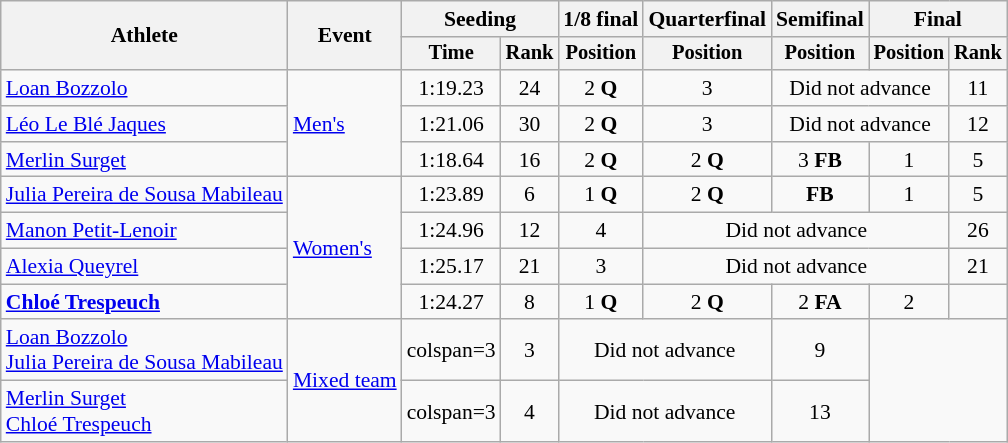<table class=wikitable style=font-size:90%;text-align:center>
<tr>
<th rowspan=2>Athlete</th>
<th rowspan=2>Event</th>
<th colspan=2>Seeding</th>
<th>1/8 final</th>
<th>Quarterfinal</th>
<th>Semifinal</th>
<th colspan=2>Final</th>
</tr>
<tr style=font-size:95%>
<th>Time</th>
<th>Rank</th>
<th>Position</th>
<th>Position</th>
<th>Position</th>
<th>Position</th>
<th>Rank</th>
</tr>
<tr>
<td align=left><a href='#'>Loan Bozzolo</a></td>
<td align=left rowspan=3><a href='#'>Men's</a></td>
<td>1:19.23</td>
<td>24</td>
<td>2 <strong>Q</strong></td>
<td>3</td>
<td colspan=2>Did not advance</td>
<td>11</td>
</tr>
<tr>
<td align=left><a href='#'>Léo Le Blé Jaques</a></td>
<td>1:21.06</td>
<td>30</td>
<td>2 <strong>Q</strong></td>
<td>3</td>
<td colspan=2>Did not advance</td>
<td>12</td>
</tr>
<tr>
<td align=left><a href='#'>Merlin Surget</a></td>
<td>1:18.64</td>
<td>16</td>
<td>2 <strong>Q</strong></td>
<td>2 <strong>Q</strong></td>
<td>3 <strong>FB</strong></td>
<td>1</td>
<td>5</td>
</tr>
<tr>
<td align=left><a href='#'>Julia Pereira de Sousa Mabileau</a></td>
<td align=left rowspan=4><a href='#'>Women's</a></td>
<td>1:23.89</td>
<td>6</td>
<td>1 <strong>Q</strong></td>
<td>2 <strong>Q</strong></td>
<td> <strong>FB</strong></td>
<td>1</td>
<td>5</td>
</tr>
<tr>
<td align=left><a href='#'>Manon Petit-Lenoir</a></td>
<td>1:24.96</td>
<td>12</td>
<td>4</td>
<td colspan=3>Did not advance</td>
<td>26</td>
</tr>
<tr>
<td align=left><a href='#'>Alexia Queyrel</a></td>
<td>1:25.17</td>
<td>21</td>
<td>3</td>
<td colspan=3>Did not advance</td>
<td>21</td>
</tr>
<tr>
<td align=left><strong><a href='#'>Chloé Trespeuch</a></strong></td>
<td>1:24.27</td>
<td>8</td>
<td>1 <strong>Q</strong></td>
<td>2 <strong>Q</strong></td>
<td>2 <strong>FA</strong></td>
<td>2</td>
<td></td>
</tr>
<tr>
<td align=left><a href='#'>Loan Bozzolo</a><br><a href='#'>Julia Pereira de Sousa Mabileau</a></td>
<td align=left rowspan=2><a href='#'>Mixed team</a></td>
<td>colspan=3 </td>
<td>3</td>
<td colspan=2>Did not advance</td>
<td>9</td>
</tr>
<tr>
<td align=left><a href='#'>Merlin Surget</a><br><a href='#'>Chloé Trespeuch</a></td>
<td>colspan=3 </td>
<td>4</td>
<td colspan=2>Did not advance</td>
<td>13</td>
</tr>
</table>
